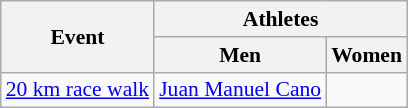<table class=wikitable style="font-size:90%">
<tr>
<th rowspan=2>Event</th>
<th colspan=2>Athletes</th>
</tr>
<tr>
<th>Men</th>
<th>Women</th>
</tr>
<tr>
<td><a href='#'>20 km race walk</a></td>
<td><a href='#'>Juan Manuel Cano</a></td>
<td></td>
</tr>
</table>
